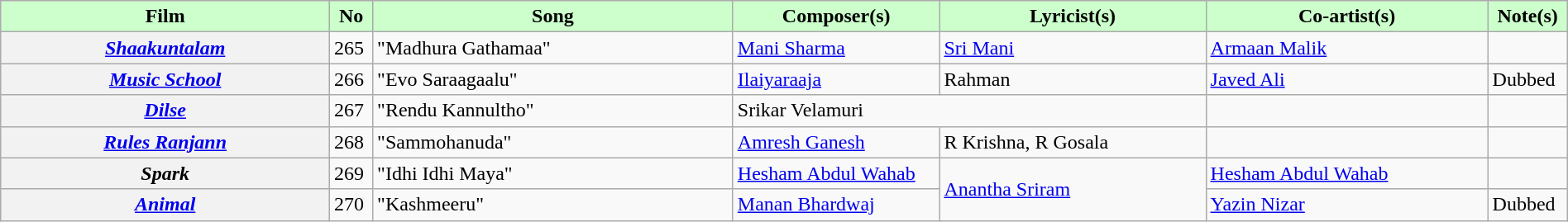<table class="wikitable plainrowheaders" width="100%" "textcolor:#000;">
<tr style="background:#cfc; text-align:center;">
<td scope="col" width="21%"><strong>Film</strong></td>
<td><strong>No</strong></td>
<td scope="col" width="23%"><strong>Song</strong></td>
<td><strong>Composer(s)</strong></td>
<td scope="col" width="17%"><strong>Lyricist(s)</strong></td>
<td scope="col" width="18%"><strong>Co-artist(s)</strong></td>
<td><strong>Note(s)</strong></td>
</tr>
<tr>
<th><strong><em><a href='#'>Shaakuntalam</a></em></strong></th>
<td>265</td>
<td>"Madhura Gathamaa"</td>
<td><a href='#'>Mani Sharma</a></td>
<td><a href='#'>Sri Mani</a></td>
<td><a href='#'>Armaan Malik</a></td>
<td></td>
</tr>
<tr>
<th><a href='#'><em>Music School</em></a></th>
<td>266</td>
<td>"Evo Saraagaalu"</td>
<td><a href='#'>Ilaiyaraaja</a></td>
<td>Rahman</td>
<td><a href='#'>Javed Ali</a></td>
<td>Dubbed</td>
</tr>
<tr>
<th><em><a href='#'>Dilse</a></em></th>
<td>267</td>
<td>"Rendu Kannultho"</td>
<td colspan="2">Srikar Velamuri</td>
<td></td>
<td></td>
</tr>
<tr>
<th><em><a href='#'>Rules Ranjann</a></em></th>
<td>268</td>
<td>"Sammohanuda"</td>
<td><a href='#'>Amresh Ganesh</a></td>
<td>R Krishna, R Gosala</td>
<td></td>
<td></td>
</tr>
<tr>
<th><em>Spark</em></th>
<td>269</td>
<td>"Idhi Idhi Maya"</td>
<td><a href='#'>Hesham Abdul Wahab</a></td>
<td rowspan="2"><a href='#'>Anantha Sriram</a></td>
<td><a href='#'>Hesham Abdul Wahab</a></td>
<td></td>
</tr>
<tr>
<th><em><a href='#'>Animal</a></em></th>
<td>270</td>
<td>"Kashmeeru"</td>
<td><a href='#'>Manan Bhardwaj</a></td>
<td><a href='#'>Yazin Nizar</a></td>
<td>Dubbed</td>
</tr>
</table>
